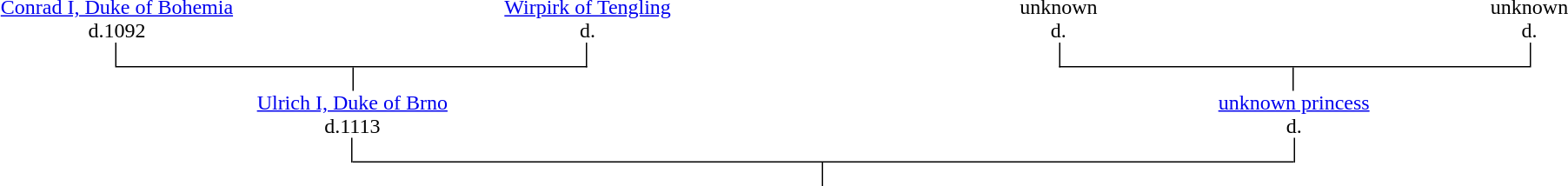<table width="100%" style="text-align:center; vertical-align:middle;" cellspacing="0" cellpadding="0">
<tr>
<td colspan="2"><a href='#'>Conrad I, Duke of Bohemia</a><br>d.1092</td>
<td colspan="2"> </td>
<td colspan="2"><a href='#'>Wirpirk of Tengling</a><br>d.</td>
<td colspan="2"> </td>
<td colspan="2">unknown<br>d.</td>
<td colspan="2"> </td>
<td colspan="2">unknown<br>d.</td>
</tr>
<tr>
<td style="border-right:1px black solid;"> </td>
<td colspan="4" style="border-bottom:1px black solid; border-right:1px black solid;"> </td>
<td colspan="4" style=""> </td>
<td colspan="4" style="border-bottom:1px black solid; border-left:1px black solid;"> </td>
<td style="border-left:1px black solid;"> </td>
</tr>
<tr>
<td colspan="3"> </td>
<td colspan="8" style="border-left:1px black solid; border-right:1px black solid;"> </td>
<td colspan="3"> </td>
</tr>
<tr>
<td colspan="2"> </td>
<td colspan="2"><a href='#'>Ulrich I, Duke of Brno</a><br>d.1113</td>
<td colspan="6"> </td>
<td colspan="2"><a href='#'>unknown princess</a><br>d.</td>
<td colspan="2"> </td>
</tr>
<tr>
<td colspan="3" style="border-right:1px black solid;"> </td>
<td colspan="8" style="border-bottom:1px black solid;"> </td>
<td colspan="3" style="border-left:1px black solid;"> </td>
</tr>
<tr>
<td colspan="7" style="border-right:1px black solid;"> </td>
<td colspan="7"> </td>
</tr>
<tr>
<td width="7.14%"></td>
<td width="7.14%"></td>
<td width="7.14%"></td>
<td width="7.14%"></td>
<td width="7.14%"></td>
<td width="7.14%"></td>
<td width="7.14%"></td>
<td width="7.14%"></td>
<td width="7.14%"></td>
<td width="7.14%"></td>
<td width="7.14%"></td>
<td width="7.14%"></td>
<td width="7.14%"></td>
<td width="7.14%"></td>
</tr>
<tr>
</tr>
</table>
